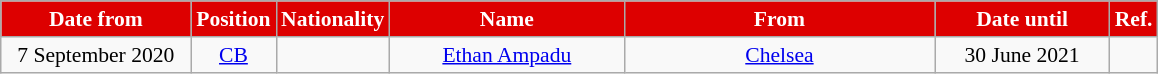<table class="wikitable"  style="text-align:center; font-size:90%; ">
<tr>
<th style="background:#DD0000; color:#FFFFFF; width:120px;">Date from</th>
<th style="background:#DD0000; color:#FFFFFF; width:50px;">Position</th>
<th style="background:#DD0000; color:#FFFFFF; width:50px;">Nationality</th>
<th style="background:#DD0000; color:#FFFFFF; width:150px;">Name</th>
<th style="background:#DD0000; color:#FFFFFF; width:200px;">From</th>
<th style="background:#DD0000; color:#FFFFFF; width:110px;">Date until</th>
<th style="background:#DD0000; color:#FFFFFF; width:25px;">Ref.</th>
</tr>
<tr>
<td>7 September 2020</td>
<td><a href='#'>CB</a></td>
<td></td>
<td><a href='#'>Ethan Ampadu</a></td>
<td> <a href='#'>Chelsea</a></td>
<td>30 June 2021</td>
<td></td>
</tr>
</table>
